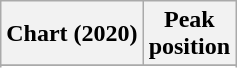<table class="wikitable sortable plainrowheaders" style="text-align:center">
<tr>
<th>Chart (2020)</th>
<th>Peak<br>position</th>
</tr>
<tr>
</tr>
<tr>
</tr>
<tr>
</tr>
<tr>
</tr>
</table>
